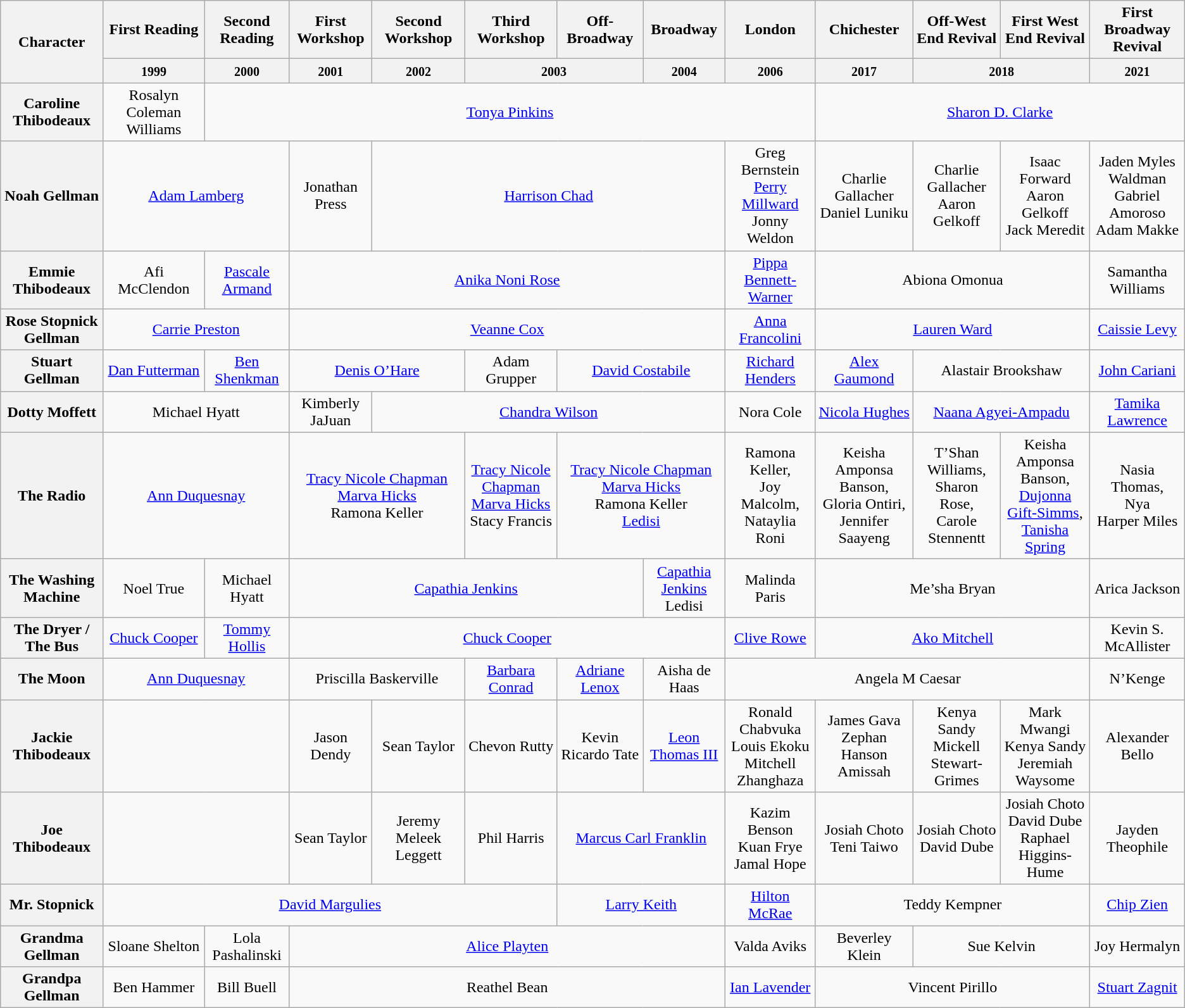<table class="wikitable">
<tr>
<th rowspan="2">Character</th>
<th>First Reading</th>
<th>Second Reading</th>
<th>First Workshop</th>
<th>Second Workshop</th>
<th>Third Workshop</th>
<th>Off-Broadway</th>
<th>Broadway</th>
<th>London</th>
<th>Chichester</th>
<th>Off-West End Revival</th>
<th>First West End Revival</th>
<th>First Broadway Revival</th>
</tr>
<tr>
<th><small>1999</small></th>
<th><small>2000</small></th>
<th><small>2001</small></th>
<th><small>2002</small></th>
<th colspan="2"><small>2003</small></th>
<th><small>2004</small></th>
<th><small>2006</small></th>
<th><small>2017</small></th>
<th colspan="2"><small>2018</small></th>
<th><small>2021</small></th>
</tr>
<tr>
<th>Caroline Thibodeaux</th>
<td colspan='1' align=center>Rosalyn Coleman Williams</td>
<td colspan='7' align=center><a href='#'>Tonya Pinkins</a></td>
<td colspan='4' align=center><a href='#'>Sharon D. Clarke</a></td>
</tr>
<tr>
<th>Noah Gellman</th>
<td colspan='2' align=center><a href='#'>Adam Lamberg</a></td>
<td colspan='1' align=center>Jonathan Press</td>
<td colspan='4' align=center><a href='#'>Harrison Chad</a></td>
<td colspan='1' align=center>Greg Bernstein <br> <a href='#'>Perry Millward</a> <br> Jonny Weldon</td>
<td colspan='1' align=center>Charlie Gallacher <br> Daniel Luniku</td>
<td colspan='1' align=center>Charlie Gallacher <br> Aaron Gelkoff</td>
<td colspan='1' align=center>Isaac Forward <br> Aaron Gelkoff <br> Jack Meredit</td>
<td colspan='1' align=center>Jaden Myles Waldman <br> Gabriel Amoroso <br> Adam Makke</td>
</tr>
<tr>
<th>Emmie Thibodeaux</th>
<td colspan='1' align=center>Afi McClendon</td>
<td colspan='1' align=center><a href='#'>Pascale Armand</a></td>
<td colspan='5' align=center><a href='#'>Anika Noni Rose</a></td>
<td colspan='1' align=center><a href='#'>Pippa Bennett-Warner</a></td>
<td colspan='3' align=center>Abiona Omonua</td>
<td colspan='1' align=center>Samantha Williams</td>
</tr>
<tr>
<th>Rose Stopnick Gellman</th>
<td colspan='2' align=center><a href='#'>Carrie Preston</a></td>
<td colspan='5' align=center><a href='#'>Veanne Cox</a></td>
<td colspan='1' align=center><a href='#'>Anna Francolini</a></td>
<td colspan='3' align=center><a href='#'>Lauren Ward</a></td>
<td align="center"><a href='#'>Caissie Levy</a></td>
</tr>
<tr>
<th>Stuart Gellman</th>
<td colspan='1' align=center><a href='#'>Dan Futterman</a></td>
<td colspan='1' align=center><a href='#'>Ben Shenkman</a></td>
<td colspan='2' align=center><a href='#'>Denis O’Hare</a></td>
<td colspan='1' align=center>Adam Grupper</td>
<td colspan='2' align=center><a href='#'>David Costabile</a></td>
<td colspan='1' align=center><a href='#'>Richard Henders</a></td>
<td colspan='1' align=center><a href='#'>Alex Gaumond</a></td>
<td colspan='2' align=center>Alastair Brookshaw</td>
<td colspan='1' align=center><a href='#'>John Cariani</a></td>
</tr>
<tr>
<th>Dotty Moffett</th>
<td colspan='2' align=center>Michael Hyatt</td>
<td colspan='1' align=center>Kimberly JaJuan</td>
<td colspan='4' align=center><a href='#'>Chandra Wilson</a></td>
<td colspan='1' align=center>Nora Cole</td>
<td colspan='1' align=center><a href='#'>Nicola Hughes</a></td>
<td colspan='2' align=center><a href='#'>Naana Agyei-Ampadu</a></td>
<td colspan='1' align=center><a href='#'>Tamika Lawrence</a></td>
</tr>
<tr>
<th>The Radio</th>
<td colspan='2' align=center><a href='#'>Ann Duquesnay</a></td>
<td colspan='2' align=center><a href='#'>Tracy Nicole Chapman</a> <br> <a href='#'>Marva Hicks</a> <br> Ramona Keller</td>
<td colspan='1' align=center><a href='#'>Tracy Nicole Chapman</a> <br> <a href='#'>Marva Hicks</a> <br> Stacy Francis</td>
<td colspan='2' align=center><a href='#'>Tracy Nicole Chapman</a> <br> <a href='#'>Marva Hicks</a> <br> Ramona Keller <br> <a href='#'>Ledisi</a></td>
<td colspan='1' align=center>Ramona Keller, <br> Joy Malcolm, <br> Nataylia Roni</td>
<td colspan='1' align=center>Keisha Amponsa Banson, <br> Gloria Ontiri,<br> Jennifer Saayeng</td>
<td colspan='1' align=center>T’Shan Williams, <br> Sharon Rose, <br> Carole Stennentt</td>
<td colspan='1' align=center>Keisha Amponsa Banson, <br> <a href='#'>Dujonna Gift-Simms</a>, <br> <a href='#'>Tanisha Spring</a></td>
<td colspan='1' align=center>Nasia Thomas, <br> Nya <br> Harper Miles</td>
</tr>
<tr>
<th>The Washing Machine</th>
<td colspan='1' align=center>Noel True</td>
<td colspan='1' align=center>Michael Hyatt</td>
<td colspan='4' align=center><a href='#'>Capathia Jenkins</a></td>
<td colspan='1' align=center><a href='#'>Capathia Jenkins</a> <br> Ledisi</td>
<td colspan='1' align=center>Malinda Paris</td>
<td colspan='3' align=center>Me’sha Bryan</td>
<td colspan='1' align=center>Arica Jackson</td>
</tr>
<tr>
<th>The Dryer / The Bus</th>
<td colspan='1' align=center><a href='#'>Chuck Cooper</a></td>
<td colspan='1' align=center><a href='#'>Tommy Hollis</a></td>
<td colspan='5' align=center><a href='#'>Chuck Cooper</a></td>
<td colspan='1' align=center><a href='#'>Clive Rowe</a></td>
<td colspan='3' align=center><a href='#'>Ako Mitchell</a></td>
<td colspan='1' align=center>Kevin S. McAllister</td>
</tr>
<tr>
<th>The Moon</th>
<td colspan='2' align=center><a href='#'>Ann Duquesnay</a></td>
<td colspan='2' align=center>Priscilla Baskerville</td>
<td colspan='1' align=center><a href='#'>Barbara Conrad</a></td>
<td colspan='1' align=center><a href='#'>Adriane Lenox</a></td>
<td colspan='1' align=center>Aisha de Haas</td>
<td colspan='4' align=center>Angela M Caesar</td>
<td colspan='1' align=center>N’Kenge</td>
</tr>
<tr>
<th>Jackie Thibodeaux</th>
<td colspan='2' align=center></td>
<td colspan='1' align=center>Jason Dendy</td>
<td colspan='1' align=center>Sean Taylor</td>
<td colspan='1' align=center>Chevon Rutty</td>
<td colspan='1' align=center>Kevin Ricardo Tate</td>
<td colspan='1' align=center><a href='#'>Leon Thomas III</a></td>
<td colspan='1' align=center>Ronald Chabvuka <br> Louis Ekoku <br> Mitchell Zhanghaza</td>
<td colspan='1' align=center>James Gava <br> Zephan<br>Hanson<br>Amissah</td>
<td colspan='1' align=center>Kenya Sandy <br> Mickell Stewart-Grimes</td>
<td colspan='1' align=center>Mark Mwangi <br> Kenya Sandy <br> Jeremiah Waysome</td>
<td colspan='1' align=center>Alexander Bello</td>
</tr>
<tr>
<th>Joe Thibodeaux</th>
<td colspan='2' align=center></td>
<td colspan='1' align=center>Sean Taylor</td>
<td colspan='1' align=center>Jeremy Meleek Leggett</td>
<td colspan='1' align=center>Phil Harris</td>
<td colspan='2' align=center><a href='#'>Marcus Carl Franklin</a></td>
<td colspan='1' align=center>Kazim Benson <br> Kuan Frye <br> Jamal Hope</td>
<td colspan='1' align=center>Josiah Choto <br> Teni Taiwo</td>
<td colspan='1' align=center>Josiah Choto <br> David Dube</td>
<td colspan='1' align=center>Josiah Choto <br> David Dube <br> Raphael Higgins-Hume</td>
<td colspan='1' align=center>Jayden Theophile</td>
</tr>
<tr>
<th>Mr. Stopnick</th>
<td colspan='5' align=center><a href='#'>David Margulies</a></td>
<td colspan='2' align=center><a href='#'>Larry Keith</a></td>
<td colspan='1' align=center><a href='#'>Hilton McRae</a></td>
<td colspan='3' align=center>Teddy Kempner</td>
<td colspan='1' align=center><a href='#'>Chip Zien</a></td>
</tr>
<tr>
<th>Grandma Gellman</th>
<td colspan='1' align=center>Sloane Shelton</td>
<td colspan='1' align=center>Lola Pashalinski</td>
<td colspan='5' align=center><a href='#'>Alice Playten</a></td>
<td colspan='1' align=center>Valda Aviks</td>
<td colspan='1' align=center>Beverley Klein</td>
<td colspan='2' align=center>Sue Kelvin</td>
<td colspan='1' align=center>Joy Hermalyn</td>
</tr>
<tr>
<th>Grandpa Gellman</th>
<td colspan='1' align=center>Ben Hammer</td>
<td colspan='1' align=center>Bill Buell</td>
<td colspan='5' align=center>Reathel Bean</td>
<td colspan='1' align=center><a href='#'>Ian Lavender</a></td>
<td colspan='3' align=center>Vincent Pirillo</td>
<td colspan='1' align=center><a href='#'>Stuart Zagnit</a></td>
</tr>
</table>
